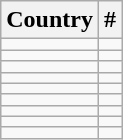<table class="wikitable sortable" style="border-collapse:collapse">
<tr>
<th>Country</th>
<th>#</th>
</tr>
<tr>
<td></td>
<td align="center"></td>
</tr>
<tr>
<td></td>
<td align="center"></td>
</tr>
<tr>
<td></td>
<td align="center"></td>
</tr>
<tr>
<td></td>
<td align="center"></td>
</tr>
<tr>
<td></td>
<td align="center"></td>
</tr>
<tr>
<td></td>
<td align="center"></td>
</tr>
<tr>
<td></td>
<td align="center"></td>
</tr>
<tr>
<td></td>
<td align="center"></td>
</tr>
<tr>
<td></td>
<td align="center"></td>
</tr>
</table>
